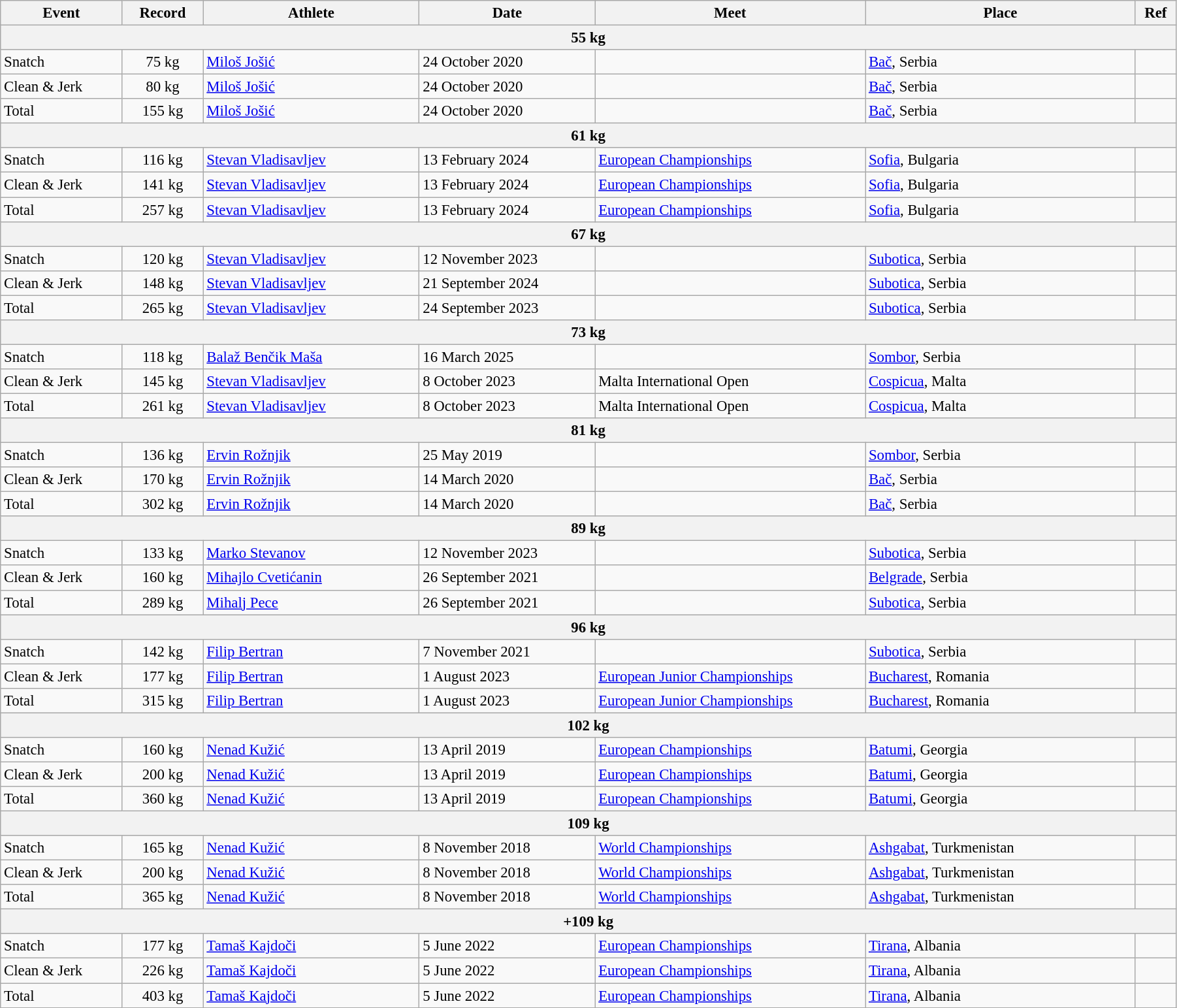<table class="wikitable" style="font-size:95%; width: 95%;">
<tr>
<th width=9%>Event</th>
<th width=6%>Record</th>
<th width=16%>Athlete</th>
<th width=13%>Date</th>
<th width=20%>Meet</th>
<th width=20%>Place</th>
<th width=3%>Ref</th>
</tr>
<tr bgcolor="#DDDDDD">
<th colspan="7">55 kg</th>
</tr>
<tr>
<td>Snatch</td>
<td align="center">75 kg</td>
<td><a href='#'>Miloš Jošić</a></td>
<td>24 October 2020</td>
<td></td>
<td><a href='#'>Bač</a>, Serbia</td>
<td></td>
</tr>
<tr>
<td>Clean & Jerk</td>
<td align="center">80 kg</td>
<td><a href='#'>Miloš Jošić</a></td>
<td>24 October 2020</td>
<td></td>
<td><a href='#'>Bač</a>, Serbia</td>
<td></td>
</tr>
<tr>
<td>Total</td>
<td align="center">155 kg</td>
<td><a href='#'>Miloš Jošić</a></td>
<td>24 October 2020</td>
<td></td>
<td><a href='#'>Bač</a>, Serbia</td>
<td></td>
</tr>
<tr bgcolor="#DDDDDD">
<th colspan="7">61 kg</th>
</tr>
<tr>
<td>Snatch</td>
<td align="center">116 kg</td>
<td><a href='#'>Stevan Vladisavljev</a></td>
<td>13 February 2024</td>
<td><a href='#'>European Championships</a></td>
<td><a href='#'>Sofia</a>, Bulgaria</td>
<td></td>
</tr>
<tr>
<td>Clean & Jerk</td>
<td align="center">141 kg</td>
<td><a href='#'>Stevan Vladisavljev</a></td>
<td>13 February 2024</td>
<td><a href='#'>European Championships</a></td>
<td><a href='#'>Sofia</a>, Bulgaria</td>
<td></td>
</tr>
<tr>
<td>Total</td>
<td align="center">257 kg</td>
<td><a href='#'>Stevan Vladisavljev</a></td>
<td>13 February 2024</td>
<td><a href='#'>European Championships</a></td>
<td><a href='#'>Sofia</a>, Bulgaria</td>
<td></td>
</tr>
<tr bgcolor="#DDDDDD">
<th colspan="7">67 kg</th>
</tr>
<tr>
<td>Snatch</td>
<td align="center">120 kg</td>
<td><a href='#'>Stevan Vladisavljev</a></td>
<td>12 November 2023</td>
<td></td>
<td><a href='#'>Subotica</a>, Serbia</td>
<td></td>
</tr>
<tr>
<td>Clean & Jerk</td>
<td align="center">148 kg</td>
<td><a href='#'>Stevan Vladisavljev</a></td>
<td>21 September 2024</td>
<td></td>
<td><a href='#'>Subotica</a>, Serbia</td>
<td></td>
</tr>
<tr>
<td>Total</td>
<td align="center">265 kg</td>
<td><a href='#'>Stevan Vladisavljev</a></td>
<td>24 September 2023</td>
<td></td>
<td><a href='#'>Subotica</a>, Serbia</td>
<td></td>
</tr>
<tr bgcolor="#DDDDDD">
<th colspan="7">73 kg</th>
</tr>
<tr>
<td>Snatch</td>
<td align="center">118 kg</td>
<td><a href='#'>Balaž Benčik Maša</a></td>
<td>16 March 2025</td>
<td></td>
<td><a href='#'>Sombor</a>, Serbia</td>
<td></td>
</tr>
<tr>
<td>Clean & Jerk</td>
<td align="center">145 kg</td>
<td><a href='#'>Stevan Vladisavljev</a></td>
<td>8 October 2023</td>
<td>Malta International Open</td>
<td><a href='#'>Cospicua</a>, Malta</td>
<td></td>
</tr>
<tr>
<td>Total</td>
<td align="center">261 kg</td>
<td><a href='#'>Stevan Vladisavljev</a></td>
<td>8 October 2023</td>
<td>Malta International Open</td>
<td><a href='#'>Cospicua</a>, Malta</td>
<td></td>
</tr>
<tr bgcolor="#DDDDDD">
<th colspan="7">81 kg</th>
</tr>
<tr>
<td>Snatch</td>
<td align="center">136 kg</td>
<td><a href='#'>Ervin Rožnjik</a></td>
<td>25 May 2019</td>
<td></td>
<td><a href='#'>Sombor</a>, Serbia</td>
<td></td>
</tr>
<tr>
<td>Clean & Jerk</td>
<td align="center">170 kg</td>
<td><a href='#'>Ervin Rožnjik</a></td>
<td>14 March 2020</td>
<td></td>
<td><a href='#'>Bač</a>, Serbia</td>
<td></td>
</tr>
<tr>
<td>Total</td>
<td align="center">302 kg</td>
<td><a href='#'>Ervin Rožnjik</a></td>
<td>14 March 2020</td>
<td></td>
<td><a href='#'>Bač</a>, Serbia</td>
<td></td>
</tr>
<tr bgcolor="#DDDDDD">
<th colspan="7">89 kg</th>
</tr>
<tr>
<td>Snatch</td>
<td align="center">133 kg</td>
<td><a href='#'>Marko Stevanov</a></td>
<td>12 November 2023</td>
<td></td>
<td><a href='#'>Subotica</a>, Serbia</td>
<td></td>
</tr>
<tr>
<td>Clean & Jerk</td>
<td align="center">160 kg</td>
<td><a href='#'>Mihajlo Cvetićanin</a></td>
<td>26 September 2021</td>
<td></td>
<td><a href='#'>Belgrade</a>, Serbia</td>
<td></td>
</tr>
<tr>
<td>Total</td>
<td align="center">289 kg</td>
<td><a href='#'>Mihalj Pece</a></td>
<td>26 September 2021</td>
<td></td>
<td><a href='#'>Subotica</a>, Serbia</td>
<td></td>
</tr>
<tr bgcolor="#DDDDDD">
<th colspan="7">96 kg</th>
</tr>
<tr>
<td>Snatch</td>
<td align="center">142 kg</td>
<td><a href='#'>Filip Bertran</a></td>
<td>7 November 2021</td>
<td></td>
<td><a href='#'>Subotica</a>, Serbia</td>
<td></td>
</tr>
<tr>
<td>Clean & Jerk</td>
<td align="center">177 kg</td>
<td><a href='#'>Filip Bertran</a></td>
<td>1 August 2023</td>
<td><a href='#'>European Junior Championships</a></td>
<td><a href='#'>Bucharest</a>, Romania</td>
<td></td>
</tr>
<tr>
<td>Total</td>
<td align="center">315 kg</td>
<td><a href='#'>Filip Bertran</a></td>
<td>1 August 2023</td>
<td><a href='#'>European Junior Championships</a></td>
<td><a href='#'>Bucharest</a>, Romania</td>
<td></td>
</tr>
<tr bgcolor="#DDDDDD">
<th colspan="7">102 kg</th>
</tr>
<tr>
<td>Snatch</td>
<td align="center">160 kg</td>
<td><a href='#'>Nenad Kužić</a></td>
<td>13 April 2019</td>
<td><a href='#'>European Championships</a></td>
<td><a href='#'>Batumi</a>, Georgia</td>
<td></td>
</tr>
<tr>
<td>Clean & Jerk</td>
<td align="center">200 kg</td>
<td><a href='#'>Nenad Kužić</a></td>
<td>13 April 2019</td>
<td><a href='#'>European Championships</a></td>
<td><a href='#'>Batumi</a>, Georgia</td>
<td></td>
</tr>
<tr>
<td>Total</td>
<td align="center">360 kg</td>
<td><a href='#'>Nenad Kužić</a></td>
<td>13 April 2019</td>
<td><a href='#'>European Championships</a></td>
<td><a href='#'>Batumi</a>, Georgia</td>
<td></td>
</tr>
<tr bgcolor="#DDDDDD">
<th colspan="7">109 kg</th>
</tr>
<tr>
<td>Snatch</td>
<td align="center">165 kg</td>
<td><a href='#'>Nenad Kužić</a></td>
<td>8 November 2018</td>
<td><a href='#'>World Championships</a></td>
<td><a href='#'>Ashgabat</a>, Turkmenistan</td>
<td></td>
</tr>
<tr>
<td>Clean & Jerk</td>
<td align="center">200 kg</td>
<td><a href='#'>Nenad Kužić</a></td>
<td>8 November 2018</td>
<td><a href='#'>World Championships</a></td>
<td><a href='#'>Ashgabat</a>, Turkmenistan</td>
<td></td>
</tr>
<tr>
<td>Total</td>
<td align="center">365 kg</td>
<td><a href='#'>Nenad Kužić</a></td>
<td>8 November 2018</td>
<td><a href='#'>World Championships</a></td>
<td><a href='#'>Ashgabat</a>, Turkmenistan</td>
<td></td>
</tr>
<tr bgcolor="#DDDDDD">
<th colspan="7">+109 kg</th>
</tr>
<tr>
<td>Snatch</td>
<td align="center">177 kg</td>
<td><a href='#'>Tamaš Kajdoči</a></td>
<td>5 June 2022</td>
<td><a href='#'>European Championships</a></td>
<td><a href='#'>Tirana</a>, Albania</td>
<td></td>
</tr>
<tr>
<td>Clean & Jerk</td>
<td align="center">226 kg</td>
<td><a href='#'>Tamaš Kajdoči</a></td>
<td>5 June 2022</td>
<td><a href='#'>European Championships</a></td>
<td><a href='#'>Tirana</a>, Albania</td>
<td></td>
</tr>
<tr>
<td>Total</td>
<td align="center">403 kg</td>
<td><a href='#'>Tamaš Kajdoči</a></td>
<td>5 June 2022</td>
<td><a href='#'>European Championships</a></td>
<td><a href='#'>Tirana</a>, Albania</td>
<td></td>
</tr>
</table>
